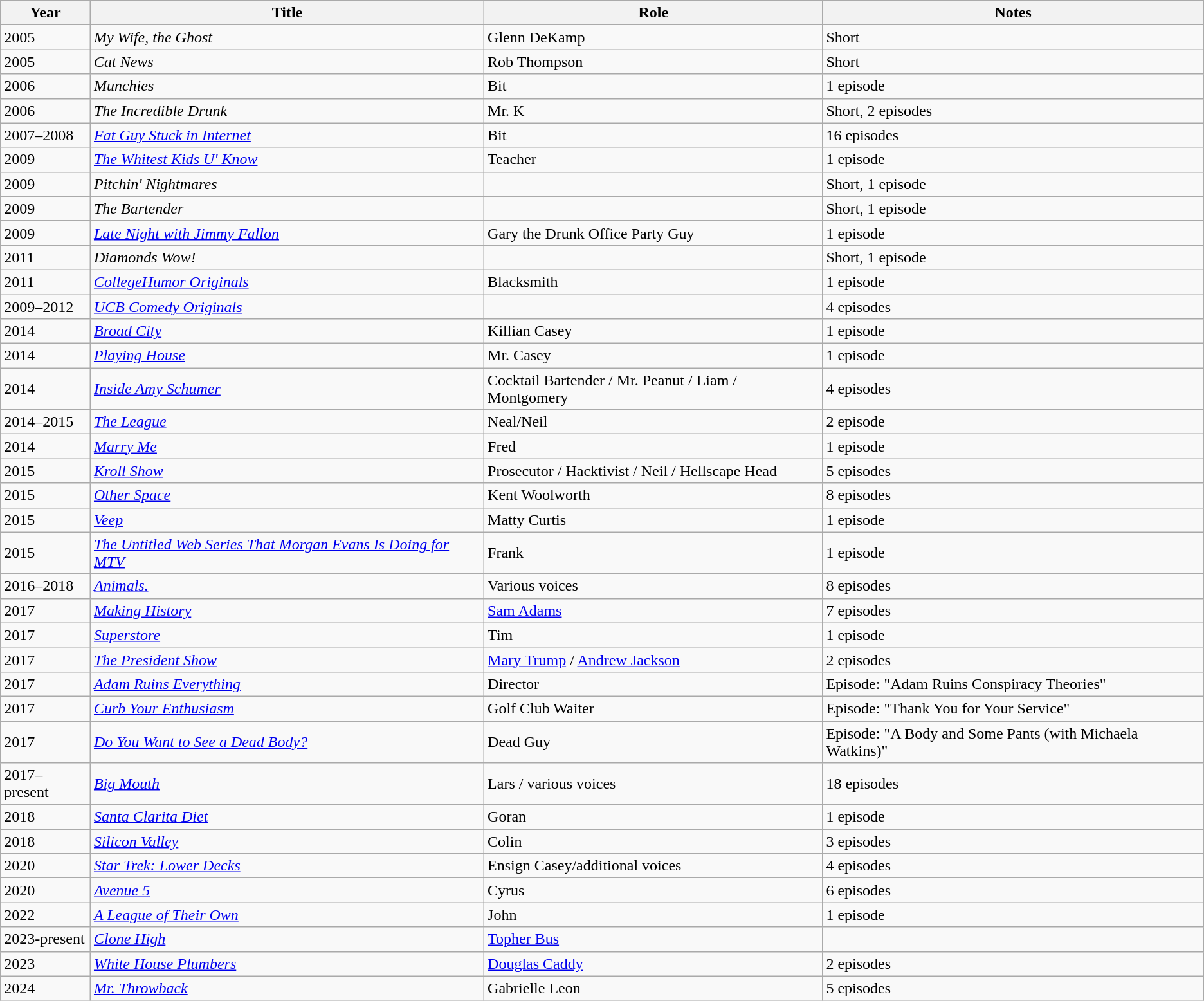<table class="wikitable sortable">
<tr>
<th>Year</th>
<th>Title</th>
<th>Role</th>
<th>Notes</th>
</tr>
<tr>
<td>2005</td>
<td><em>My Wife, the Ghost</em></td>
<td>Glenn DeKamp</td>
<td>Short</td>
</tr>
<tr>
<td>2005</td>
<td><em>Cat News</em></td>
<td>Rob Thompson</td>
<td>Short</td>
</tr>
<tr>
<td>2006</td>
<td><em>Munchies</em></td>
<td>Bit</td>
<td>1 episode</td>
</tr>
<tr>
<td>2006</td>
<td><em>The Incredible Drunk</em></td>
<td>Mr. K</td>
<td>Short, 2 episodes</td>
</tr>
<tr>
<td>2007–2008</td>
<td><em><a href='#'>Fat Guy Stuck in Internet</a></em></td>
<td>Bit</td>
<td>16 episodes</td>
</tr>
<tr>
<td>2009</td>
<td><em><a href='#'>The Whitest Kids U' Know</a></em></td>
<td>Teacher</td>
<td>1 episode</td>
</tr>
<tr>
<td>2009</td>
<td><em>Pitchin' Nightmares</em></td>
<td></td>
<td>Short, 1 episode</td>
</tr>
<tr>
<td>2009</td>
<td><em>The Bartender</em></td>
<td></td>
<td>Short, 1 episode</td>
</tr>
<tr>
<td>2009</td>
<td><em><a href='#'>Late Night with Jimmy Fallon</a></em></td>
<td>Gary the Drunk Office Party Guy</td>
<td>1 episode</td>
</tr>
<tr>
<td>2011</td>
<td><em>Diamonds Wow!</em></td>
<td></td>
<td>Short, 1 episode</td>
</tr>
<tr>
<td>2011</td>
<td><em><a href='#'>CollegeHumor Originals</a></em></td>
<td>Blacksmith</td>
<td>1 episode</td>
</tr>
<tr>
<td>2009–2012</td>
<td><em><a href='#'>UCB Comedy Originals</a></em></td>
<td></td>
<td>4 episodes</td>
</tr>
<tr>
<td>2014</td>
<td><em><a href='#'>Broad City</a></em></td>
<td>Killian Casey</td>
<td>1 episode</td>
</tr>
<tr>
<td>2014</td>
<td><em><a href='#'>Playing House</a></em></td>
<td>Mr. Casey</td>
<td>1 episode</td>
</tr>
<tr>
<td>2014</td>
<td><em><a href='#'>Inside Amy Schumer</a></em></td>
<td>Cocktail Bartender / Mr. Peanut / Liam / Montgomery</td>
<td>4 episodes</td>
</tr>
<tr>
<td>2014–2015</td>
<td><em><a href='#'>The League</a></em></td>
<td>Neal/Neil</td>
<td>2 episode</td>
</tr>
<tr>
<td>2014</td>
<td><em><a href='#'>Marry Me</a></em></td>
<td>Fred</td>
<td>1 episode</td>
</tr>
<tr>
<td>2015</td>
<td><em><a href='#'>Kroll Show</a></em></td>
<td>Prosecutor / Hacktivist / Neil / Hellscape Head</td>
<td>5 episodes</td>
</tr>
<tr>
<td>2015</td>
<td><em><a href='#'>Other Space</a></em></td>
<td>Kent Woolworth</td>
<td>8 episodes</td>
</tr>
<tr>
<td>2015</td>
<td><em><a href='#'>Veep</a></em></td>
<td>Matty Curtis</td>
<td>1 episode</td>
</tr>
<tr>
<td>2015</td>
<td><em><a href='#'> The Untitled Web Series That Morgan Evans Is Doing for MTV</a></em></td>
<td>Frank</td>
<td>1 episode</td>
</tr>
<tr>
<td>2016–2018</td>
<td><em><a href='#'>Animals.</a></em></td>
<td>Various voices</td>
<td>8 episodes</td>
</tr>
<tr>
<td>2017</td>
<td><em><a href='#'>Making History</a></em></td>
<td><a href='#'>Sam Adams</a></td>
<td>7 episodes</td>
</tr>
<tr>
<td>2017</td>
<td><em><a href='#'>Superstore</a></em></td>
<td>Tim</td>
<td>1 episode</td>
</tr>
<tr>
<td>2017</td>
<td><em><a href='#'>The President Show</a></em></td>
<td><a href='#'>Mary Trump</a> / <a href='#'>Andrew Jackson</a></td>
<td>2 episodes</td>
</tr>
<tr>
<td>2017</td>
<td><em><a href='#'>Adam Ruins Everything</a></em></td>
<td>Director</td>
<td>Episode: "Adam Ruins Conspiracy Theories"</td>
</tr>
<tr>
<td>2017</td>
<td><em><a href='#'>Curb Your Enthusiasm</a></em></td>
<td>Golf Club Waiter</td>
<td>Episode: "Thank You for Your Service"</td>
</tr>
<tr>
<td>2017</td>
<td><em><a href='#'>Do You Want to See a Dead Body?</a></em></td>
<td>Dead Guy</td>
<td>Episode: "A Body and Some Pants (with Michaela Watkins)"</td>
</tr>
<tr>
<td>2017–present</td>
<td><em><a href='#'>Big Mouth</a></em></td>
<td>Lars / various voices</td>
<td>18 episodes</td>
</tr>
<tr>
<td>2018</td>
<td><em><a href='#'>Santa Clarita Diet</a></em></td>
<td>Goran</td>
<td>1 episode</td>
</tr>
<tr>
<td>2018</td>
<td><em><a href='#'>Silicon Valley</a></em></td>
<td>Colin</td>
<td>3 episodes</td>
</tr>
<tr>
<td>2020</td>
<td><em><a href='#'>Star Trek: Lower Decks</a></em></td>
<td>Ensign Casey/additional voices</td>
<td>4 episodes</td>
</tr>
<tr>
<td>2020</td>
<td><em><a href='#'>Avenue 5</a></em></td>
<td>Cyrus</td>
<td>6 episodes</td>
</tr>
<tr>
<td>2022</td>
<td><em><a href='#'>A League of Their Own</a></em></td>
<td>John</td>
<td>1 episode</td>
</tr>
<tr>
<td>2023-present</td>
<td><em><a href='#'>Clone High</a></em></td>
<td><a href='#'>Topher Bus</a></td>
<td></td>
</tr>
<tr>
<td>2023</td>
<td><em><a href='#'>White House Plumbers</a></em></td>
<td><a href='#'>Douglas Caddy</a></td>
<td>2 episodes</td>
</tr>
<tr>
<td>2024</td>
<td><em><a href='#'>Mr. Throwback</a></em></td>
<td>Gabrielle Leon</td>
<td>5 episodes</td>
</tr>
</table>
